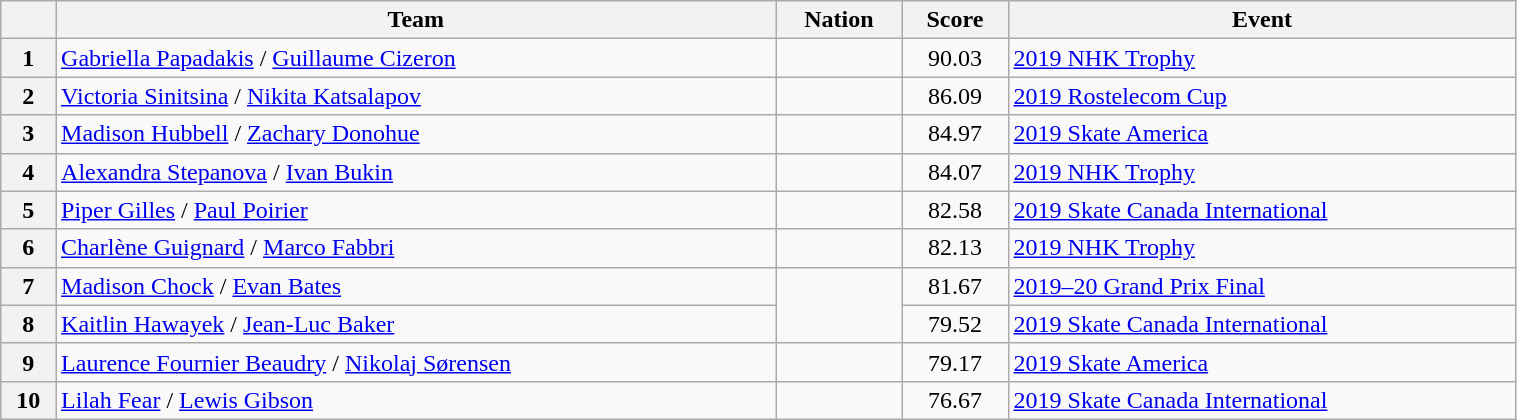<table class="wikitable sortable" style="text-align:left; width:80%">
<tr>
<th scope="col"></th>
<th scope="col">Team</th>
<th scope="col">Nation</th>
<th scope="col">Score</th>
<th scope="col">Event</th>
</tr>
<tr>
<th scope="row">1</th>
<td><a href='#'>Gabriella Papadakis</a> / <a href='#'>Guillaume Cizeron</a></td>
<td></td>
<td style="text-align:center;">90.03</td>
<td><a href='#'>2019 NHK Trophy</a></td>
</tr>
<tr>
<th scope="row">2</th>
<td><a href='#'>Victoria Sinitsina</a> / <a href='#'>Nikita Katsalapov</a></td>
<td></td>
<td style="text-align:center;">86.09</td>
<td><a href='#'>2019 Rostelecom Cup</a></td>
</tr>
<tr>
<th scope="row">3</th>
<td><a href='#'>Madison Hubbell</a> / <a href='#'>Zachary Donohue</a></td>
<td></td>
<td style="text-align:center;">84.97</td>
<td><a href='#'>2019 Skate America</a></td>
</tr>
<tr>
<th scope="row">4</th>
<td><a href='#'>Alexandra Stepanova</a> / <a href='#'>Ivan Bukin</a></td>
<td></td>
<td style="text-align:center;">84.07</td>
<td><a href='#'>2019 NHK Trophy</a></td>
</tr>
<tr>
<th scope="row">5</th>
<td><a href='#'>Piper Gilles</a> / <a href='#'>Paul Poirier</a></td>
<td></td>
<td style="text-align:center;">82.58</td>
<td><a href='#'>2019 Skate Canada International</a></td>
</tr>
<tr>
<th scope="row">6</th>
<td><a href='#'>Charlène Guignard</a> / <a href='#'>Marco Fabbri</a></td>
<td></td>
<td style="text-align:center;">82.13</td>
<td><a href='#'>2019 NHK Trophy</a></td>
</tr>
<tr>
<th scope="row">7</th>
<td><a href='#'>Madison Chock</a> / <a href='#'>Evan Bates</a></td>
<td rowspan="2"></td>
<td style="text-align:center;">81.67</td>
<td><a href='#'>2019–20 Grand Prix Final</a></td>
</tr>
<tr>
<th scope="row">8</th>
<td><a href='#'>Kaitlin Hawayek</a> / <a href='#'>Jean-Luc Baker</a></td>
<td style="text-align:center;">79.52</td>
<td><a href='#'>2019 Skate Canada International</a></td>
</tr>
<tr>
<th scope="row">9</th>
<td><a href='#'>Laurence Fournier Beaudry</a> / <a href='#'>Nikolaj Sørensen</a></td>
<td></td>
<td style="text-align:center;">79.17</td>
<td><a href='#'>2019 Skate America</a></td>
</tr>
<tr>
<th scope="row">10</th>
<td><a href='#'>Lilah Fear</a> / <a href='#'>Lewis Gibson</a></td>
<td></td>
<td style="text-align:center;">76.67</td>
<td><a href='#'>2019 Skate Canada International</a></td>
</tr>
</table>
